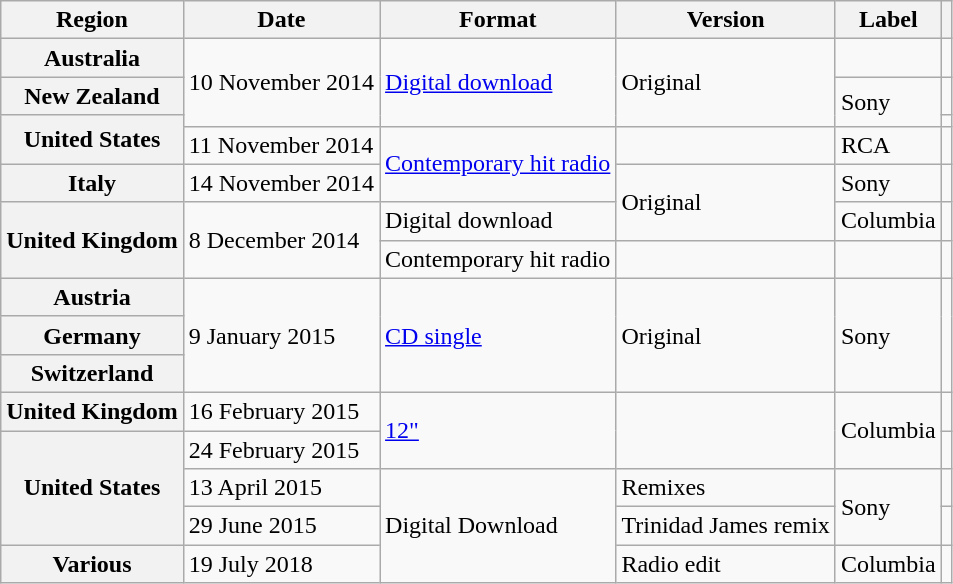<table class="wikitable plainrowheaders">
<tr>
<th scope="col">Region</th>
<th scope="col">Date</th>
<th scope="col">Format</th>
<th scope="col">Version</th>
<th scope="col">Label</th>
<th scope="col"></th>
</tr>
<tr>
<th scope="row">Australia</th>
<td rowspan="3">10 November 2014</td>
<td rowspan="3"><a href='#'>Digital download</a></td>
<td rowspan="3">Original</td>
<td></td>
<td align="center"></td>
</tr>
<tr>
<th scope="row">New Zealand</th>
<td rowspan="2">Sony</td>
<td align="center"></td>
</tr>
<tr>
<th scope="row" rowspan="2">United States</th>
<td align="center"></td>
</tr>
<tr>
<td>11 November 2014</td>
<td rowspan="2"><a href='#'>Contemporary hit radio</a></td>
<td></td>
<td>RCA</td>
<td align="center"></td>
</tr>
<tr>
<th scope="row">Italy</th>
<td>14 November 2014</td>
<td rowspan="2">Original</td>
<td>Sony</td>
<td align="center"></td>
</tr>
<tr>
<th scope="row" rowspan="2">United Kingdom</th>
<td rowspan="2">8 December 2014</td>
<td>Digital download</td>
<td>Columbia</td>
<td align="center"></td>
</tr>
<tr>
<td>Contemporary hit radio</td>
<td></td>
<td></td>
<td align="center"></td>
</tr>
<tr>
<th scope="row">Austria</th>
<td rowspan="3">9 January 2015</td>
<td rowspan="3"><a href='#'>CD single</a></td>
<td rowspan="3">Original</td>
<td rowspan="3">Sony</td>
<td rowspan="3" align="center"></td>
</tr>
<tr>
<th scope="row">Germany</th>
</tr>
<tr>
<th scope="row">Switzerland</th>
</tr>
<tr>
<th scope="row">United Kingdom</th>
<td>16 February 2015</td>
<td rowspan="2"><a href='#'>12"</a></td>
<td rowspan="2"></td>
<td rowspan="2">Columbia</td>
<td align="center"></td>
</tr>
<tr>
<th scope="row" rowspan="3">United States</th>
<td>24 February 2015</td>
<td align="center"></td>
</tr>
<tr>
<td>13 April 2015</td>
<td rowspan="3">Digital Download</td>
<td>Remixes</td>
<td rowspan="2">Sony</td>
<td align="center"></td>
</tr>
<tr>
<td>29 June 2015</td>
<td>Trinidad James remix</td>
<td align="center"></td>
</tr>
<tr>
<th scope="row">Various</th>
<td>19 July 2018</td>
<td>Radio edit</td>
<td>Columbia</td>
<td align="center"></td>
</tr>
</table>
